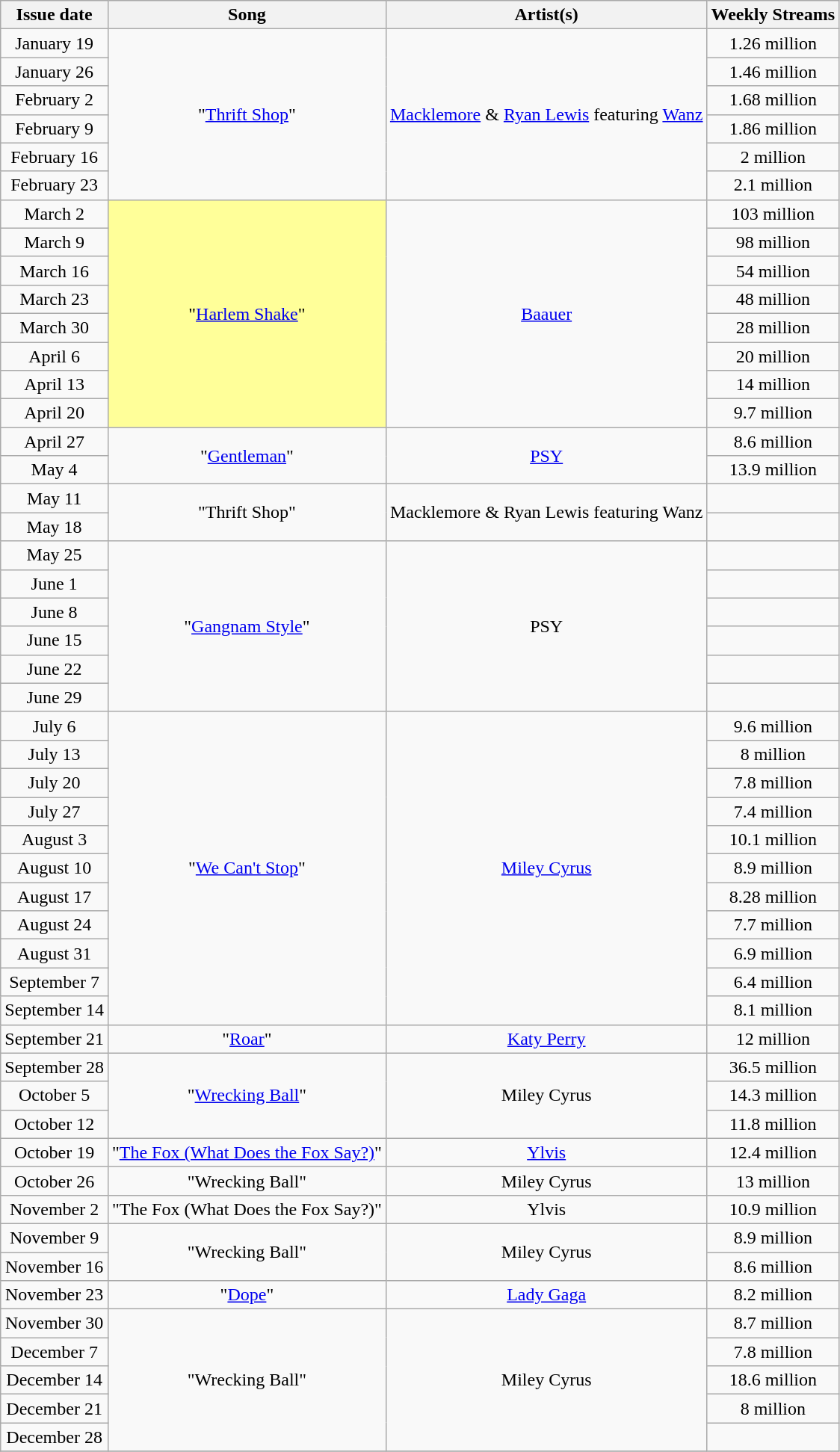<table class="wikitable" style="text-align: center;">
<tr>
<th>Issue date</th>
<th>Song</th>
<th>Artist(s)</th>
<th>Weekly Streams</th>
</tr>
<tr>
<td>January 19</td>
<td rowspan="6">"<a href='#'>Thrift Shop</a>"</td>
<td rowspan="6"><a href='#'>Macklemore</a> & <a href='#'>Ryan Lewis</a> featuring <a href='#'>Wanz</a></td>
<td>1.26 million</td>
</tr>
<tr>
<td>January 26</td>
<td>1.46 million</td>
</tr>
<tr>
<td>February 2</td>
<td>1.68 million</td>
</tr>
<tr>
<td>February 9</td>
<td>1.86 million</td>
</tr>
<tr>
<td>February 16</td>
<td>2 million</td>
</tr>
<tr>
<td>February 23</td>
<td>2.1 million</td>
</tr>
<tr>
<td>March 2</td>
<td style="background:#ff9;" rowspan="8">"<a href='#'>Harlem Shake</a>" </td>
<td rowspan="8"><a href='#'>Baauer</a></td>
<td>103 million </td>
</tr>
<tr>
<td>March 9</td>
<td>98 million </td>
</tr>
<tr>
<td>March 16</td>
<td>54 million </td>
</tr>
<tr>
<td>March 23</td>
<td>48 million </td>
</tr>
<tr>
<td>March 30</td>
<td>28 million </td>
</tr>
<tr>
<td>April 6</td>
<td>20 million </td>
</tr>
<tr>
<td>April 13</td>
<td>14 million </td>
</tr>
<tr>
<td>April 20</td>
<td>9.7 million </td>
</tr>
<tr>
<td>April 27</td>
<td rowspan="2">"<a href='#'>Gentleman</a>"</td>
<td rowspan="2"><a href='#'>PSY</a></td>
<td>8.6 million </td>
</tr>
<tr>
<td>May 4</td>
<td>13.9 million </td>
</tr>
<tr>
<td>May 11</td>
<td rowspan="2">"Thrift Shop"</td>
<td rowspan="2">Macklemore & Ryan Lewis featuring Wanz</td>
<td></td>
</tr>
<tr>
<td>May 18</td>
<td></td>
</tr>
<tr>
<td>May 25</td>
<td rowspan="6">"<a href='#'>Gangnam Style</a>"</td>
<td rowspan="6">PSY</td>
<td></td>
</tr>
<tr>
<td>June 1</td>
<td></td>
</tr>
<tr>
<td>June 8</td>
<td></td>
</tr>
<tr>
<td>June 15</td>
<td></td>
</tr>
<tr>
<td>June 22</td>
<td></td>
</tr>
<tr>
<td>June 29</td>
<td></td>
</tr>
<tr>
<td>July 6</td>
<td rowspan="11">"<a href='#'>We Can't Stop</a>"</td>
<td rowspan="11"><a href='#'>Miley Cyrus</a></td>
<td>9.6 million </td>
</tr>
<tr>
<td>July 13</td>
<td>8 million </td>
</tr>
<tr>
<td>July 20</td>
<td>7.8 million </td>
</tr>
<tr>
<td>July 27</td>
<td>7.4 million </td>
</tr>
<tr>
<td>August 3</td>
<td>10.1 million </td>
</tr>
<tr>
<td>August 10</td>
<td>8.9 million </td>
</tr>
<tr>
<td>August 17</td>
<td>8.28 million </td>
</tr>
<tr>
<td>August 24</td>
<td>7.7 million </td>
</tr>
<tr>
<td>August 31</td>
<td>6.9 million </td>
</tr>
<tr>
<td>September 7</td>
<td>6.4 million </td>
</tr>
<tr>
<td>September 14</td>
<td>8.1 million </td>
</tr>
<tr>
<td>September 21</td>
<td rowspan="1">"<a href='#'>Roar</a>"</td>
<td rowspan="1"><a href='#'>Katy Perry</a></td>
<td>12 million </td>
</tr>
<tr>
<td>September 28</td>
<td rowspan="3">"<a href='#'>Wrecking Ball</a>"</td>
<td rowspan="3">Miley Cyrus</td>
<td>36.5 million </td>
</tr>
<tr>
<td>October 5</td>
<td>14.3 million </td>
</tr>
<tr>
<td>October 12</td>
<td>11.8 million </td>
</tr>
<tr>
<td>October 19</td>
<td>"<a href='#'>The Fox (What Does the Fox Say?)</a>"</td>
<td><a href='#'>Ylvis</a></td>
<td>12.4 million </td>
</tr>
<tr>
<td>October 26</td>
<td>"Wrecking Ball"</td>
<td>Miley Cyrus</td>
<td>13 million </td>
</tr>
<tr>
<td>November 2</td>
<td>"The Fox (What Does the Fox Say?)"</td>
<td>Ylvis</td>
<td>10.9 million </td>
</tr>
<tr>
<td>November 9</td>
<td rowspan="2">"Wrecking Ball"</td>
<td rowspan="2">Miley Cyrus</td>
<td>8.9 million </td>
</tr>
<tr>
<td>November 16</td>
<td>8.6 million </td>
</tr>
<tr>
<td>November 23</td>
<td>"<a href='#'>Dope</a>"</td>
<td><a href='#'>Lady Gaga</a></td>
<td>8.2 million </td>
</tr>
<tr>
<td>November 30</td>
<td rowspan="5">"Wrecking Ball"</td>
<td rowspan="5">Miley Cyrus</td>
<td>8.7 million </td>
</tr>
<tr>
<td>December 7</td>
<td>7.8 million </td>
</tr>
<tr>
<td>December 14</td>
<td>18.6 million </td>
</tr>
<tr>
<td>December 21</td>
<td>8 million </td>
</tr>
<tr>
<td>December 28</td>
<td></td>
</tr>
<tr>
</tr>
</table>
